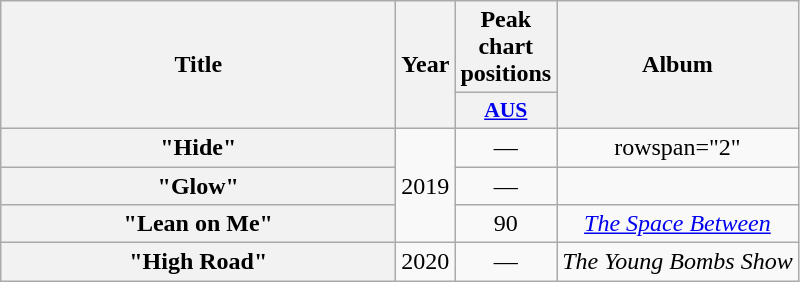<table class="wikitable plainrowheaders" style="text-align:center;" border="1">
<tr>
<th scope="col" rowspan="2" style="width:16em;">Title</th>
<th scope="col" rowspan="2">Year</th>
<th scope="col" colspan="1">Peak chart positions</th>
<th scope="col" rowspan="2">Album</th>
</tr>
<tr>
<th scope="col" style="width:3em;font-size:90%;"><a href='#'>AUS</a><br></th>
</tr>
<tr>
<th scope="row">"Hide" <br></th>
<td rowspan="3">2019</td>
<td>—</td>
<td>rowspan="2" </td>
</tr>
<tr>
<th scope="row">"Glow" <br></th>
<td>—</td>
</tr>
<tr>
<th scope="row">"Lean on Me" <br></th>
<td>90</td>
<td><em><a href='#'>The Space Between</a></em></td>
</tr>
<tr>
<th scope="row">"High Road"<br></th>
<td>2020</td>
<td>—</td>
<td><em>The Young Bombs Show</em></td>
</tr>
</table>
